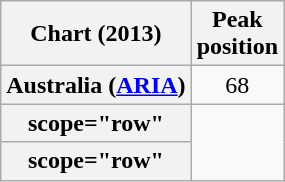<table class="wikitable sortable plainrowheaders">
<tr>
<th scope="col">Chart (2013)</th>
<th scope="col">Peak<br>position</th>
</tr>
<tr>
<th scope="row">Australia (<a href='#'>ARIA</a>)</th>
<td style="text-align:center;">68</td>
</tr>
<tr>
<th>scope="row"</th>
</tr>
<tr>
<th>scope="row"</th>
</tr>
</table>
